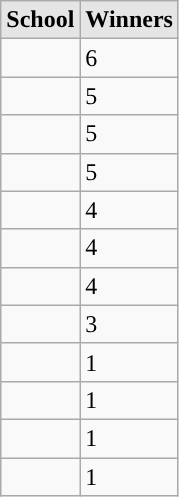<table class="wikitable">
<tr>
<th style="background:#e5e5e5;">School</th>
<th style="background:#e5e5e5;">Winners</th>
</tr>
<tr>
<td><strong><a href='#'></a></strong></td>
<td>6</td>
</tr>
<tr>
<td><strong><a href='#'></a></strong></td>
<td>5</td>
</tr>
<tr>
<td><strong><a href='#'></a></strong></td>
<td>5</td>
</tr>
<tr>
<td><strong><a href='#'></a></strong></td>
<td>5</td>
</tr>
<tr>
<td><strong><a href='#'></a></strong></td>
<td>4</td>
</tr>
<tr>
<td><strong><a href='#'></a></strong></td>
<td>4</td>
</tr>
<tr>
<td><strong><a href='#'></a></strong></td>
<td>4</td>
</tr>
<tr>
<td><strong><a href='#'></a></strong></td>
<td>3</td>
</tr>
<tr>
<td><strong><a href='#'></a></strong></td>
<td>1</td>
</tr>
<tr>
<td><strong><a href='#'></a></strong></td>
<td>1</td>
</tr>
<tr>
<td><strong><a href='#'></a></strong></td>
<td>1</td>
</tr>
<tr>
<td><strong><a href='#'></a></strong></td>
<td>1</td>
</tr>
</table>
